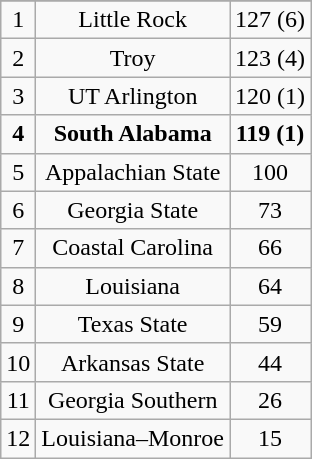<table class="wikitable">
<tr align="center">
</tr>
<tr align="center">
<td>1</td>
<td>Little Rock</td>
<td>127 (6)</td>
</tr>
<tr align="center">
<td>2</td>
<td>Troy</td>
<td>123 (4)</td>
</tr>
<tr align="center">
<td>3</td>
<td>UT Arlington</td>
<td>120 (1)</td>
</tr>
<tr align="center">
<td><strong>4</strong></td>
<td><strong>South Alabama</strong></td>
<td><strong>119 (1)</strong></td>
</tr>
<tr align="center">
<td>5</td>
<td>Appalachian State</td>
<td>100</td>
</tr>
<tr align="center">
<td>6</td>
<td>Georgia State</td>
<td>73</td>
</tr>
<tr align="center">
<td>7</td>
<td>Coastal Carolina</td>
<td>66</td>
</tr>
<tr align="center">
<td>8</td>
<td>Louisiana</td>
<td>64</td>
</tr>
<tr align="center">
<td>9</td>
<td>Texas State</td>
<td>59</td>
</tr>
<tr align="center">
<td>10</td>
<td>Arkansas State</td>
<td>44</td>
</tr>
<tr align="center">
<td>11</td>
<td>Georgia Southern</td>
<td>26</td>
</tr>
<tr align="center">
<td>12</td>
<td>Louisiana–Monroe</td>
<td>15</td>
</tr>
</table>
